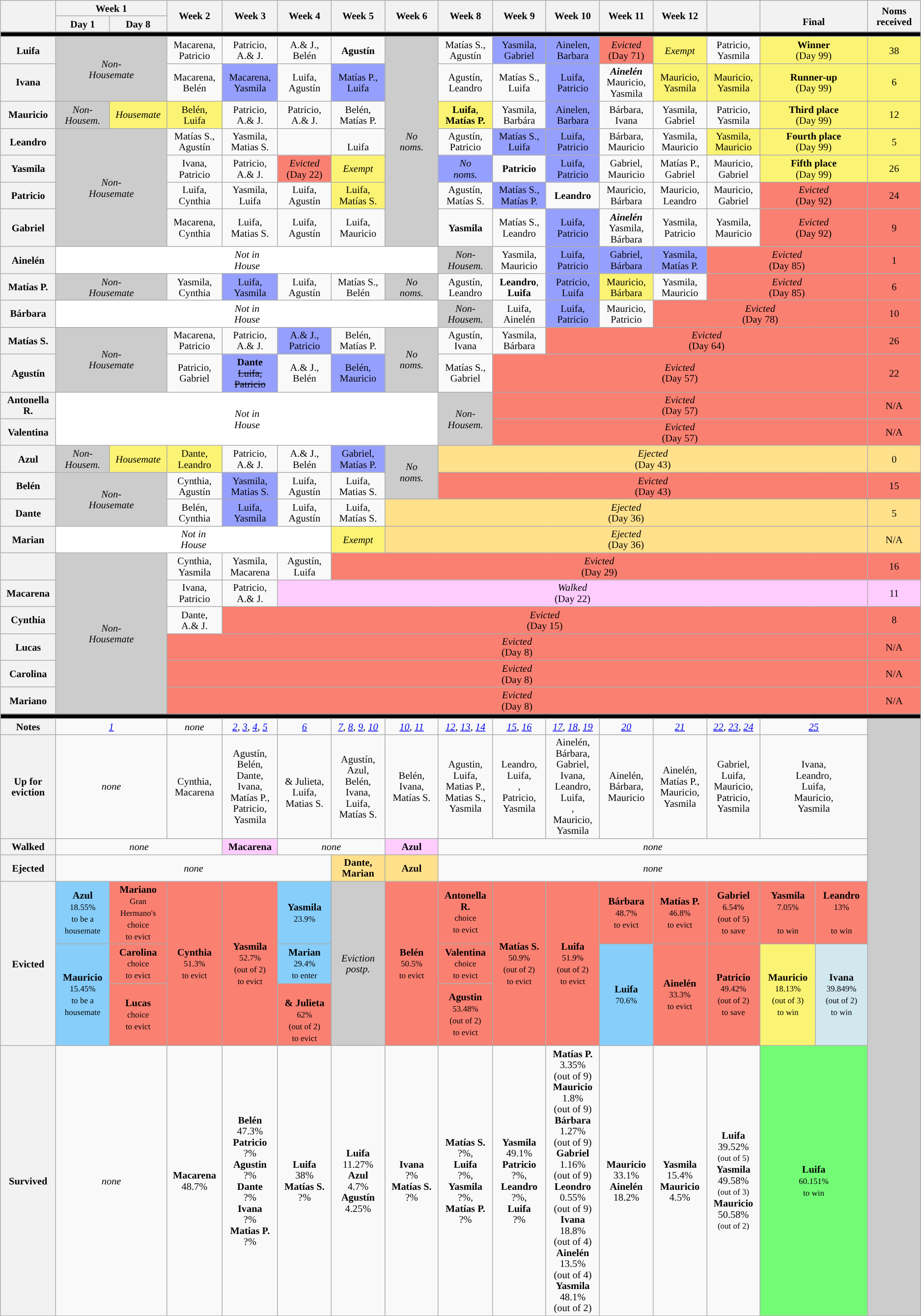<table class="wikitable" style="text-align:center; font-size:85%; line-height:15px">
<tr>
<th rowspan="2" style="width: 5%;"></th>
<th colspan="2" style="width: 10%;">Week 1</th>
<th rowspan="2" style="width: 5%;">Week 2</th>
<th rowspan="2" style="width: 5%;">Week 3</th>
<th rowspan="2" style="width: 5%;">Week 4</th>
<th rowspan="2" style="width: 5%;">Week 5</th>
<th rowspan="2" style="width: 5%;">Week 6</th>
<th rowspan="2" style="width: 5%;">Week 8</th>
<th rowspan="2" style="width: 5%;">Week 9</th>
<th rowspan="2" style="width: 5%;">Week 10</th>
<th rowspan="2" style="width: 5%;">Week 11</th>
<th rowspan="2" style="width: 5%;">Week 12</th>
<th rowspan="2" style="width: 5%;"></th>
<th colspan="2" rowspan="2" style="width: 10%;"><br>Final</th>
<th rowspan="2" style="width: 5%;">Noms<br>received</th>
</tr>
<tr>
<th style="width: 5%;">Day 1</th>
<th style="width: 5%;">Day 8</th>
</tr>
<tr>
<td colspan="17" style="background:black;"></td>
</tr>
<tr>
<th>Luifa</th>
<td colspan="2" rowspan="2" style="background:#CCC;"><em>Non-<br>Housemate</em></td>
<td>Macarena,<br>Patricio</td>
<td>Patricio,<br>A.& J.</td>
<td>A.& J.,<br>Belén</td>
<td><strong>Agustín </strong></td>
<td rowspan="7" style="background:#ccc"><em>No<br>noms.</em></td>
<td>Matías S.,<br>Agustín</td>
<td style="background:#959FFD">Yasmila,<br>Gabriel</td>
<td style="background:#959FFD">Ainelen,<br>Barbara</td>
<td style="background:salmon;"><em>Evicted</em><br>(Day 71)</td>
<td style="background:#FBF373"><em>Exempt</em></td>
<td>Patricio,<br>Yasmila</td>
<td style="background:#FBF373" colspan="2"><strong>Winner</strong><br>(Day 99)</td>
<td style="background:#FBF373;">38</td>
</tr>
<tr>
<th>Ivana</th>
<td>Macarena,<br>Belén</td>
<td style="background:#959FFD">Macarena,<br>Yasmila</td>
<td>Luifa,<br>Agustín</td>
<td style="background:#959FFD">Matías P.,<br>Luifa</td>
<td>Agustín,<br>Leandro</td>
<td>Matías S.,<br>Luifa</td>
<td style="background:#959FFD">Luifa,<br>Patricio</td>
<td><strong><em>Ainelén</em></strong><br>Mauricio,<br>Yasmila</td>
<td style="background:#FBF373">Mauricio,<br>Yasmila</td>
<td style="background:#FBF373">Mauricio,<br>Yasmila</td>
<td style="background:#FBF373" colspan="2"><strong>Runner-up</strong><br>(Day 99)</td>
<td style="background:#FBF373;">6</td>
</tr>
<tr>
<th>Mauricio</th>
<td style="background:#CCC;"><em>Non-<br>Housem.</em></td>
<td style="background:#FBF373"><em>Housemate</em></td>
<td style="background:#FBF373">Belén,<br>Luifa</td>
<td>Patricio,<br>A.& J.</td>
<td>Patricio,<br>A.& J.</td>
<td>Belén,<br>Matías P.</td>
<td style="background:#FBF373"><strong>Luifa</strong>,<br><strong>Matías P.</strong></td>
<td>Yasmila,<br>Barbára</td>
<td style="background:#959FFD">Ainelen,<br>Barbara</td>
<td>Bárbara,<br>Ivana</td>
<td>Yasmila,<br>Gabriel</td>
<td>Patricio,<br>Yasmila</td>
<td style="background:#FBF373" colspan="2"><strong>Third place</strong><br>(Day 99)</td>
<td style="background:#FBF373;">12</td>
</tr>
<tr>
<th>Leandro</th>
<td colspan="2" rowspan="4" style="background:#CCC;"><em>Non-<br>Housemate</em></td>
<td>Matías S.,<br>Agustín</td>
<td>Yasmila,<br>Matias S.</td>
<td></td>
<td><br>Luifa</td>
<td>Agustín,<br>Patricio</td>
<td style="background:#959FFD">Matías S.,<br>Luifa</td>
<td style="background:#959FFD">Luifa,<br>Patricio</td>
<td>Bárbara,<br>Mauricio</td>
<td>Yasmila,<br>Mauricio</td>
<td style="background:#FBF373">Yasmila,<br>Mauricio</td>
<td colspan="2" style="background:#FBF373;"><strong>Fourth place</strong><br>(Day 99)</td>
<td style="background:#FBF373;">5</td>
</tr>
<tr>
<th>Yasmila</th>
<td>Ivana,<br>Patricio</td>
<td>Patricio,<br>A.& J.</td>
<td style="background:salmon;"><em>Evicted</em><br>(Day 22)</td>
<td style="background:#FBF373"><em>Exempt</em></td>
<td style="background:#959FFD"><em>No<br>noms.</em></td>
<td><strong>Patricio</strong></td>
<td style="background:#959FFD">Luifa,<br>Patricio</td>
<td>Gabriel,<br>Mauricio</td>
<td nowrap>Matías P.,<br>Gabriel</td>
<td>Mauricio,<br>Gabriel</td>
<td colspan="2" style="background:#FBF373;"><strong>Fifth place</strong><br>(Day 99)</td>
<td style="background:#FBF373;">26</td>
</tr>
<tr>
<th>Patricio</th>
<td>Luifa,<br>Cynthia</td>
<td>Yasmila,<br>Luifa</td>
<td>Luifa,<br>Agustín</td>
<td style="background:#FBF373">Luifa,<br>Matías S.</td>
<td>Agustín,<br>Matías S.</td>
<td style="background:#959FFD">Matías S.,<br>Matías P.</td>
<td><strong>Leandro</strong></td>
<td>Mauricio,<br>Bárbara</td>
<td>Mauricio,<br>Leandro</td>
<td>Mauricio,<br>Gabriel</td>
<td colspan="2" style="background:salmon;"><em>Evicted</em><br>(Day 92)</td>
<td style="background:salmon;">24</td>
</tr>
<tr>
<th>Gabriel</th>
<td>Macarena,<br>Cynthia</td>
<td>Luifa,<br>Matias S.</td>
<td>Luifa,<br>Agustín</td>
<td>Luifa,<br>Mauricio</td>
<td><strong>Yasmila</strong></td>
<td>Matías S.,<br>Leandro</td>
<td style="background:#959FFD">Luifa,<br>Patricio</td>
<td><strong><em>Ainelén</em></strong><br>Yasmila,<br>Bárbara</td>
<td>Yasmila,<br>Patricio</td>
<td>Yasmila,<br>Mauricio</td>
<td colspan="2" style="background:salmon;"><em>Evicted</em><br>(Day 92)</td>
<td style="background:salmon;">9</td>
</tr>
<tr>
<th>Ainelén</th>
<td colspan="7" style="background:white;"><em>Not in<br>House</em></td>
<td style="background:#CCC;"><em>Non-<br>Housem.</em></td>
<td>Yasmila,<br>Mauricio</td>
<td style="background:#959FFD">Luifa,<br>Patricio</td>
<td style="background:#959FFD">Gabriel,<br>Bárbara</td>
<td style="background:#959FFD" nowrap>Yasmila,<br>Matías P.</td>
<td colspan="3" style="background:salmon;"><em>Evicted</em><br>(Day 85)</td>
<td style="background:salmon;">1</td>
</tr>
<tr>
<th>Matías P.</th>
<td colspan="2" style="background:#CCC;"><em>Non-<br>Housemate</em></td>
<td>Yasmila,<br>Cynthia</td>
<td style="background:#959FFD">Luifa,<br>Yasmila</td>
<td>Luifa,<br>Agustín</td>
<td>Matías S.,<br>Belén</td>
<td style="background:#ccc"><em>No<br>noms.</em></td>
<td>Agustín,<br>Leandro</td>
<td><strong>Leandro</strong>,<br><strong>Luifa</strong></td>
<td style="background:#959FFD">Patricio,<br>Luifa</td>
<td style="background:#FBF373">Mauricio,<br>Bárbara</td>
<td>Yasmila,<br>Mauricio</td>
<td colspan="3" style="background:salmon;"><em>Evicted</em><br>(Day 85)</td>
<td style="background:salmon;">6</td>
</tr>
<tr>
<th>Bárbara</th>
<td colspan="7" style="background:white;"><em>Not in<br>House</em></td>
<td style="background:#CCC;"><em>Non-<br>Housem.</em></td>
<td>Luifa,<br>Ainelén</td>
<td style="background:#959FFD">Luifa,<br>Patricio</td>
<td>Mauricio,<br>Patricio</td>
<td colspan="4" style="background:salmon;"><em>Evicted</em><br>(Day 78)</td>
<td style="background:salmon;">10</td>
</tr>
<tr>
<th>Matías S.</th>
<td colspan="2" rowspan="2" style="background:#CCC;"><em>Non-<br>Housemate</em></td>
<td>Macarena,<br>Patricio</td>
<td>Patricio,<br>A.& J.</td>
<td style="background:#959FFD">A.& J.,<br>Patricio</td>
<td>Belén,<br>Matías P.</td>
<td rowspan="2" style="background:#ccc"><em>No<br>noms.</em></td>
<td>Agustín,<br>Ivana</td>
<td>Yasmila,<br>Bárbara</td>
<td colspan="6" style="background:salmon;"><em>Evicted</em><br>(Day 64)</td>
<td style="background:salmon;">26</td>
</tr>
<tr>
<th>Agustín</th>
<td>Patricio,<br>Gabriel</td>
<td style="background:#959FFD"><strong>Dante</strong><br><s>Luifa,<br>Patricio</s></td>
<td>A.& J.,<br>Belén</td>
<td style="background:#959FFD">Belén,<br>Mauricio</td>
<td>Matías S.,<br>Gabriel</td>
<td colspan="7" style="background:salmon;"><em>Evicted</em><br>(Day 57)</td>
<td style="background:salmon;">22</td>
</tr>
<tr>
<th>Antonella R.</th>
<td colspan="7" rowspan="2" style="background:white;"><em>Not in<br>House</em></td>
<td rowspan="2" style="background:#CCC;"><em>Non-<br>Housem.</em></td>
<td colspan="7" style="background:salmon;"><em>Evicted</em><br>(Day 57)</td>
<td style="background:salmon;">N/A</td>
</tr>
<tr>
<th>Valentina</th>
<td colspan="7" style="background:salmon;"><em>Evicted</em><br>(Day 57)</td>
<td style="background:salmon;">N/A</td>
</tr>
<tr>
<th>Azul</th>
<td style="background:#CCC;"><em>Non-<br>Housem.</em></td>
<td style="background:#FBF373"><em>Housemate</em></td>
<td style="background:#FBF373">Dante,<br>Leandro</td>
<td>Patricio,<br>A.& J.</td>
<td>A.& J.,<br>Belén</td>
<td style="background:#959FFD">Gabriel,<br>Matías P.</td>
<td rowspan="2" style="background:#ccc"><em>No<br>noms.</em></td>
<td colspan="8" style="background:#FFE08B;"><em>Ejected</em><br>(Day 43)</td>
<td style="background:#FFE08B;">0</td>
</tr>
<tr>
<th>Belén</th>
<td colspan="2" rowspan="2" style="background:#CCC;"><em>Non-<br>Housemate</em></td>
<td>Cynthia,<br>Agustín</td>
<td style="background:#959FFD">Yasmila,<br>Matias S.</td>
<td>Luifa,<br>Agustín</td>
<td>Luifa,<br>Matias S.</td>
<td colspan="8" style="background:salmon;"><em>Evicted</em><br>(Day 43)</td>
<td style="background:salmon;">15</td>
</tr>
<tr>
<th>Dante</th>
<td>Belén,<br>Cynthia</td>
<td style="background:#959FFD">Luifa,<br>Yasmila</td>
<td>Luifa,<br>Agustín</td>
<td>Luifa,<br>Matías S.</td>
<td colspan="9" style="background:#FFE08B;"><em>Ejected</em><br>(Day 36)</td>
<td style="background:#FFE08B;">5</td>
</tr>
<tr>
<th>Marian</th>
<td colspan="5" style="background:white;"><em>Not in<br>House</em></td>
<td style="background:#FBF373"><em>Exempt</em></td>
<td colspan="9" style="background:#FFE08B;"><em>Ejected</em><br>(Day 36)</td>
<td style="background:#FFE08B;">N/A</td>
</tr>
<tr>
<th></th>
<td colspan="2" rowspan="6" style="background:#CCC;"><em>Non-<br>Housemate</em></td>
<td>Cynthia,<br>Yasmila</td>
<td>Yasmila,<br>Macarena</td>
<td>Agustín,<br>Luifa</td>
<td colspan="10" style="background:salmon;"><em>Evicted</em><br>(Day 29)</td>
<td style="background:salmon;">16</td>
</tr>
<tr>
<th>Macarena</th>
<td>Ivana,<br>Patricio</td>
<td>Patricio,<br>A.& J.</td>
<td colspan="11" style="background:#fcf;"><em>Walked</em><br>(Day 22)</td>
<td style="background:#fcf;">11</td>
</tr>
<tr>
<th>Cynthia</th>
<td>Dante,<br>A.& J.</td>
<td colspan="12" style="background:salmon;"><em>Evicted</em><br>(Day 15)</td>
<td style="background:salmon;">8</td>
</tr>
<tr>
<th>Lucas</th>
<td colspan="13" style="background:salmon; "><em>Evicted</em><br>(Day 8)</td>
<td style="background:salmon;">N/A</td>
</tr>
<tr>
<th>Carolina</th>
<td colspan="13" style="background:salmon; "><em>Evicted</em><br>(Day 8)</td>
<td style="background:salmon;">N/A</td>
</tr>
<tr>
<th>Mariano</th>
<td colspan="13" style="background:salmon; "><em>Evicted</em><br>(Day 8)</td>
<td style="background:salmon;">N/A</td>
</tr>
<tr>
<td colspan="17" style="background:black;"></td>
</tr>
<tr>
<th>Notes</th>
<td colspan="2"><em><a href='#'>1</a></em></td>
<td><em>none</em></td>
<td><em><a href='#'>2</a>, <a href='#'>3</a>, <a href='#'>4</a>, <a href='#'>5</a></em></td>
<td><em><a href='#'>6</a></em></td>
<td><em><a href='#'>7</a>, <a href='#'>8</a>, <a href='#'>9</a>, <a href='#'>10</a></em></td>
<td><em><a href='#'>10</a>, <a href='#'>11</a></em></td>
<td><em><a href='#'>12</a>, <a href='#'>13</a>, <a href='#'>14</a></em></td>
<td><em><a href='#'>15</a>, <a href='#'>16</a></em></td>
<td><em><a href='#'>17</a>, <a href='#'>18</a>, <a href='#'>19</a></em></td>
<td><em><a href='#'>20</a></em></td>
<td><em><a href='#'>21</a></em></td>
<td><em><a href='#'>22</a>, <a href='#'>23</a>, <a href='#'>24</a></em></td>
<td colspan="2"><em><a href='#'>25</a></em></td>
<td rowspan="10" style="background:#ccc;"></td>
</tr>
<tr>
<th>Up for<br>eviction</th>
<td colspan="2"><em>none</em></td>
<td>Cynthia,<br>Macarena</td>
<td>Agustín,<br>Belén,<br>Dante,<br>Ivana,<br>Matías P.,<br>Patricio,<br>Yasmila</td>
<td><br>& Julieta,<br>Luifa,<br>Matias S.</td>
<td>Agustín,<br>Azul,<br>Belén,<br>Ivana,<br>Luifa,<br>Matías S.</td>
<td>Belén,<br>Ivana,<br>Matías S.</td>
<td>Agustin,<br>Luifa,<br>Matias P.,<br>Matias S.,<br>Yasmila</td>
<td>Leandro,<br>Luifa,<br>,<br>Patricio,<br>Yasmila</td>
<td>Ainelén,<br>Bárbara,<br>Gabriel,<br>Ivana,<br>Leandro,<br>Luifa,<br>,<br>Mauricio,<br>Yasmila</td>
<td>Ainelén,<br>Bárbara,<br>Mauricio</td>
<td>Ainelén,<br>Matías P.,<br>Mauricio,<br>Yasmila</td>
<td>Gabriel,<br>Luifa,<br>Mauricio,<br>Patricio,<br>Yasmila</td>
<td colspan="2">Ivana,<br>Leandro,<br>Luifa,<br>Mauricio,<br>Yasmila</td>
</tr>
<tr>
<th>Walked</th>
<td colspan="3"><em>none</em></td>
<td style="background:#fcf;"><strong>Macarena</strong></td>
<td colspan="2"><em>none</em></td>
<td style="background:#fcf;"><strong>Azul</strong></td>
<td colspan="8"><em>none</em></td>
</tr>
<tr>
<th>Ejected</th>
<td colspan="5"><em>none</em></td>
<td style="background:#FFE08B;"><strong>Dante,<br>Marian</strong></td>
<td style="background:#FFE08B;"><strong>Azul</strong></td>
<td colspan="8"><em>none</em></td>
</tr>
<tr>
<th rowspan="4">Evicted</th>
<td rowspan="2" style="background:#87CEFA"><strong>Azul</strong><br><small>18.55%<br>to be a housemate</small></td>
<td style="background:salmon"><strong>Mariano</strong><br><small>Gran Hermano's choice<br>to evict</small></td>
<td rowspan="4" style="background:salmon"><strong>Cynthia</strong><br><small>51.3%<br>to evict</small></td>
<td rowspan="4" style="background:salmon"><strong>Yasmila</strong><br><small>52.7%<br>(out of 2)<br>to evict</small></td>
<td style="background:#87CEFA;"><strong>Yasmila</strong><br><small>23.9%<br></small></td>
<td rowspan="4" style="background:#ccc"><em>Eviction<br>postp.</em></td>
<td rowspan="4" style="background:salmon"><strong>Belén</strong><br><small>50.5%<br>to evict</small></td>
<td style="background:salmon"><strong>Antonella R.</strong><br><small> choice<br>to evict</small></td>
<td rowspan="4" style="background:salmon"><strong>Matías S.</strong><br><small>50.9%<br>(out of 2)<br>to evict</small></td>
<td rowspan="4" style="background:salmon"><strong>Luifa</strong><br><small>51.9%<br>(out of 2)<br>to evict</small></td>
<td rowspan="2" style="background:salmon"><strong>Bárbara</strong><br><small>48.7%<br>to evict</small></td>
<td rowspan="2" style="background:salmon"><strong>Matías P.</strong><br><small>46.8%<br>to evict</small></td>
<td rowspan="2" style="background:salmon"><strong>Gabriel</strong><br><small>6.54%<br>(out of 5)<br>to save</small></td>
<td rowspan="2" style="background:salmon"><strong>Yasmila</strong><br><small>7.05%<br><br>to win</small></td>
<td rowspan="2" style="background:salmon"><strong>Leandro</strong><br><small>13%<br><br>to win</small></td>
</tr>
<tr>
<td rowspan="2" style="background:salmon"><strong>Carolina</strong><br><small> choice<br>to evict</small></td>
<td rowspan="2" style="background:#87CEFA;"><strong>Marian</strong><br><small>29.4%<br>to enter</small></td>
<td rowspan="2" style="background:salmon"><strong>Valentina </strong><br><small> choice<br>to evict</small></td>
</tr>
<tr>
<td rowspan="2" style="background:#87CEFA"><strong>Mauricio</strong><br><small>15.45%<br>to be a housemate</small></td>
<td rowspan="2" style="background:#87CEFA"><strong>Luifa</strong><br><small>70.6%<br></small></td>
<td rowspan="2" style="background:salmon"><strong>Ainelén</strong><br><small>33.3%<br>to evict</small></td>
<td rowspan="2" style="background:salmon"><strong>Patricio</strong><br><small>49.42%<br>(out of 2)<br>to save</small></td>
<td rowspan="2" style="background:#FBF373"><strong>Mauricio</strong><br><small>18.13%<br>(out of 3)<br>to win</small></td>
<td rowspan="2" style="background:#D1E8EF"><strong>Ivana</strong><br><small>39.849%<br>(out of 2)<br>to win</small></td>
</tr>
<tr>
<td style="background:salmon"><strong>Lucas</strong><br><small> choice<br>to evict</small></td>
<td style="background:salmon;"><strong><br>& Julieta</strong><br><small>62%<br>(out of 2)<br>to evict</small></td>
<td style="background:salmon"><strong>Agustin</strong><br><small>53.48%<br>(out of 2)<br>to evict</small></td>
</tr>
<tr>
<th rowspan="2">Survived</th>
<td rowspan="2" colspan="2"><em>none</em></td>
<td rowspan="2"><strong>Macarena</strong><br>48.7%</td>
<td><strong>Belén</strong><br>47.3%<br><strong>Patricio</strong><br>?%<br><strong>Agustin</strong><br>?%<br><strong>Dante</strong><br>?%<br><strong>Ivana</strong><br>?%<br><strong>Matias P.</strong><br>?%</td>
<td><strong>Luifa</strong><br>38%<br><strong>Matías S.</strong><br>?%</td>
<td rowspan="2"><strong>Luifa</strong><br>11.27%<br><strong>Azul</strong><br>4.7%<br><strong>Agustín</strong><br>4.25%</td>
<td rowspan="2"><strong>Ivana</strong><br>?%<br><strong>Matías S.</strong><br>?%</td>
<td rowspan="2"><strong>Matías S.</strong><br>?%,<br><strong>Luifa</strong><br>?%,<br><strong>Yasmila</strong><br>?%,<br><strong>Matías P.</strong><br>?%</td>
<td><strong>Yasmila</strong><br>49.1%<br><strong>Patricio</strong><br>?%,<br><strong>Leandro</strong><br>?%,<br><strong>Luifa</strong><br>?%</td>
<td rowspan="2"><strong>Matías P.</strong><br>3.35%<br>(out of 9)<br><strong>Mauricio</strong><br>1.8%<br>(out of 9)<br><strong>Bárbara</strong><br>1.27%<br>(out of 9)<br><strong>Gabriel</strong><br>1.16%<br>(out of 9)<br><strong>Leondro</strong><br>0.55%<br>(out of 9)<br><strong>Ivana</strong><br>18.8%<br>(out of 4)<br><strong>Ainelén</strong><br>13.5%<br>(out of 4)<br><strong>Yasmila</strong><br>48.1%<br>(out of 2)</td>
<td rowspan="2"><strong>Mauricio</strong><br>33.1%<br><strong>Ainelén</strong><br>18.2%</td>
<td rowspan="2"><strong>Yasmila</strong><br>15.4%<br><strong>Mauricio</strong><br>4.5%</td>
<td rowspan="2"><strong>Luifa</strong><br>39.52%<br><small>(out of 5)</small><br><strong>Yasmila</strong><br>49.58%<br><small>(out of 3)</small><br><strong>Mauricio</strong><br>50.58%<br><small>(out of 2)</small></td>
<td colspan="2" rowspan="2" style="background:#73FB76"><strong>Luifa</strong><br><small>60.151%<br>to win</small></td>
</tr>
</table>
